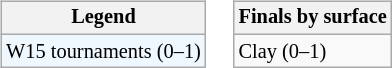<table>
<tr valign=top>
<td><br><table class=wikitable style="font-size:85%">
<tr>
<th>Legend</th>
</tr>
<tr style="background:#f0f8ff;">
<td>W15 tournaments (0–1)</td>
</tr>
</table>
</td>
<td><br><table class=wikitable style="font-size:85%">
<tr>
<th>Finals by surface</th>
</tr>
<tr>
<td>Clay (0–1)</td>
</tr>
</table>
</td>
</tr>
</table>
